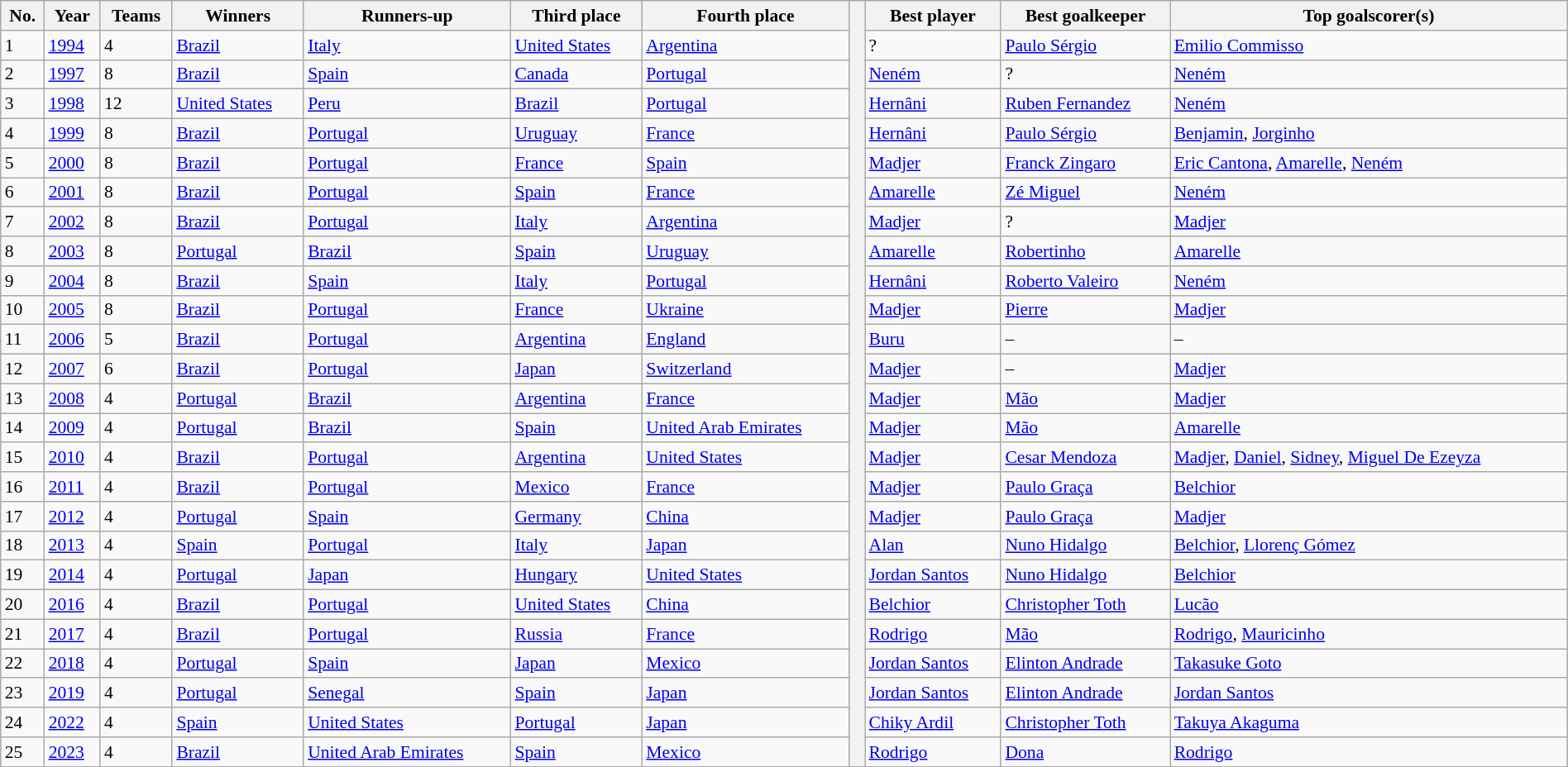<table class="wikitable" style="font-size:90%; width: 100%; text-align: left;">
<tr>
<th>No.</th>
<th>Year</th>
<th>Teams</th>
<th>Winners</th>
<th>Runners-up</th>
<th>Third place</th>
<th>Fourth place</th>
<th width=1% rowspan=100></th>
<th>Best player</th>
<th>Best goalkeeper</th>
<th>Top goalscorer(s)</th>
</tr>
<tr>
<td>1</td>
<td><a href='#'>1994</a></td>
<td>4</td>
<td> <a href='#'>Brazil</a></td>
<td> <a href='#'>Italy</a></td>
<td> <a href='#'>United States</a></td>
<td> <a href='#'>Argentina</a></td>
<td>?</td>
<td> <a href='#'>Paulo Sérgio</a></td>
<td> <a href='#'>Emilio Commisso</a></td>
</tr>
<tr>
<td>2</td>
<td><a href='#'>1997</a></td>
<td>8</td>
<td> <a href='#'>Brazil</a></td>
<td> <a href='#'>Spain</a></td>
<td> <a href='#'>Canada</a></td>
<td> <a href='#'>Portugal</a></td>
<td> <a href='#'>Neném</a></td>
<td>?</td>
<td> <a href='#'>Neném</a></td>
</tr>
<tr>
<td>3</td>
<td><a href='#'>1998</a></td>
<td>12</td>
<td> <a href='#'>United States</a></td>
<td> <a href='#'>Peru</a></td>
<td> <a href='#'>Brazil</a></td>
<td> <a href='#'>Portugal</a></td>
<td> <a href='#'>Hernâni</a></td>
<td> <a href='#'>Ruben Fernandez</a></td>
<td> <a href='#'>Neném</a></td>
</tr>
<tr>
<td>4</td>
<td><a href='#'>1999</a></td>
<td>8</td>
<td> <a href='#'>Brazil</a></td>
<td> <a href='#'>Portugal</a></td>
<td> <a href='#'>Uruguay</a></td>
<td> <a href='#'>France</a></td>
<td> <a href='#'>Hernâni</a></td>
<td> <a href='#'>Paulo Sérgio</a></td>
<td> <a href='#'>Benjamin</a>,  <a href='#'>Jorginho</a></td>
</tr>
<tr>
<td>5</td>
<td><a href='#'>2000</a></td>
<td>8</td>
<td> <a href='#'>Brazil</a></td>
<td> <a href='#'>Portugal</a></td>
<td> <a href='#'>France</a></td>
<td> <a href='#'>Spain</a></td>
<td> <a href='#'>Madjer</a></td>
<td> <a href='#'>Franck Zingaro</a></td>
<td> <a href='#'>Eric Cantona</a>,  <a href='#'>Amarelle</a>,  <a href='#'>Neném</a></td>
</tr>
<tr>
<td>6</td>
<td><a href='#'>2001</a></td>
<td>8</td>
<td> <a href='#'>Brazil</a></td>
<td> <a href='#'>Portugal</a></td>
<td> <a href='#'>Spain</a></td>
<td> <a href='#'>France</a></td>
<td> <a href='#'>Amarelle</a></td>
<td> <a href='#'>Zé Miguel</a></td>
<td> <a href='#'>Neném</a></td>
</tr>
<tr>
<td>7</td>
<td><a href='#'>2002</a></td>
<td>8</td>
<td> <a href='#'>Brazil</a></td>
<td> <a href='#'>Portugal</a></td>
<td> <a href='#'>Italy</a></td>
<td> <a href='#'>Argentina</a></td>
<td> <a href='#'>Madjer</a></td>
<td>?</td>
<td> <a href='#'>Madjer</a></td>
</tr>
<tr>
<td>8</td>
<td><a href='#'>2003</a></td>
<td>8</td>
<td> <a href='#'>Portugal</a></td>
<td> <a href='#'>Brazil</a></td>
<td> <a href='#'>Spain</a></td>
<td> <a href='#'>Uruguay</a></td>
<td> <a href='#'>Amarelle</a></td>
<td> <a href='#'>Robertinho</a></td>
<td> <a href='#'>Amarelle</a></td>
</tr>
<tr>
<td>9</td>
<td><a href='#'>2004</a></td>
<td>8</td>
<td> <a href='#'>Brazil</a></td>
<td> <a href='#'>Spain</a></td>
<td> <a href='#'>Italy</a></td>
<td> <a href='#'>Portugal</a></td>
<td> <a href='#'>Hernâni</a></td>
<td> <a href='#'>Roberto Valeiro</a></td>
<td> <a href='#'>Neném</a></td>
</tr>
<tr>
<td>10</td>
<td><a href='#'>2005</a></td>
<td>8</td>
<td> <a href='#'>Brazil</a></td>
<td> <a href='#'>Portugal</a></td>
<td> <a href='#'>France</a></td>
<td> <a href='#'>Ukraine</a></td>
<td> <a href='#'>Madjer</a></td>
<td> <a href='#'>Pierre</a></td>
<td> <a href='#'>Madjer</a></td>
</tr>
<tr>
<td>11</td>
<td><a href='#'>2006</a></td>
<td>5</td>
<td> <a href='#'>Brazil</a></td>
<td> <a href='#'>Portugal</a></td>
<td> <a href='#'>Argentina</a></td>
<td> <a href='#'>England</a></td>
<td> <a href='#'>Buru</a></td>
<td>–</td>
<td>–</td>
</tr>
<tr>
<td>12</td>
<td><a href='#'>2007</a></td>
<td>6</td>
<td> <a href='#'>Brazil</a></td>
<td> <a href='#'>Portugal</a></td>
<td> <a href='#'>Japan</a></td>
<td> <a href='#'>Switzerland</a></td>
<td> <a href='#'>Madjer</a></td>
<td>–</td>
<td> <a href='#'>Madjer</a></td>
</tr>
<tr>
<td>13</td>
<td><a href='#'>2008</a></td>
<td>4</td>
<td> <a href='#'>Portugal</a></td>
<td> <a href='#'>Brazil</a></td>
<td> <a href='#'>Argentina</a></td>
<td> <a href='#'>France</a></td>
<td> <a href='#'>Madjer</a></td>
<td> <a href='#'>Mão</a></td>
<td> <a href='#'>Madjer</a></td>
</tr>
<tr>
<td>14</td>
<td><a href='#'>2009</a></td>
<td>4</td>
<td> <a href='#'>Portugal</a></td>
<td> <a href='#'>Brazil</a></td>
<td> <a href='#'>Spain</a></td>
<td> <a href='#'>United Arab Emirates</a></td>
<td> <a href='#'>Madjer</a></td>
<td> <a href='#'>Mão</a></td>
<td> <a href='#'>Amarelle</a></td>
</tr>
<tr>
<td>15</td>
<td><a href='#'>2010</a></td>
<td>4</td>
<td> <a href='#'>Brazil</a></td>
<td> <a href='#'>Portugal</a></td>
<td> <a href='#'>Argentina</a></td>
<td> <a href='#'>United States</a></td>
<td> <a href='#'>Madjer</a></td>
<td> <a href='#'>Cesar Mendoza</a></td>
<td> <a href='#'>Madjer</a>,  <a href='#'>Daniel</a>,  <a href='#'>Sidney</a>,  <a href='#'>Miguel De Ezeyza</a></td>
</tr>
<tr>
<td>16</td>
<td><a href='#'>2011</a></td>
<td>4</td>
<td> <a href='#'>Brazil</a></td>
<td> <a href='#'>Portugal</a></td>
<td> <a href='#'>Mexico</a></td>
<td> <a href='#'>France</a></td>
<td> <a href='#'>Madjer</a></td>
<td> <a href='#'>Paulo Graça</a></td>
<td> <a href='#'>Belchior</a></td>
</tr>
<tr>
<td>17</td>
<td><a href='#'>2012</a></td>
<td>4</td>
<td> <a href='#'>Portugal</a></td>
<td> <a href='#'>Spain</a></td>
<td> <a href='#'>Germany</a></td>
<td> <a href='#'>China</a></td>
<td> <a href='#'>Madjer</a></td>
<td> <a href='#'>Paulo Graça</a></td>
<td> <a href='#'>Madjer</a></td>
</tr>
<tr>
<td>18</td>
<td><a href='#'>2013</a></td>
<td>4</td>
<td> <a href='#'>Spain</a></td>
<td> <a href='#'>Portugal</a></td>
<td> <a href='#'>Italy</a></td>
<td> <a href='#'>Japan</a></td>
<td> <a href='#'>Alan</a></td>
<td> <a href='#'>Nuno Hidalgo</a></td>
<td> <a href='#'>Belchior</a>,  <a href='#'>Llorenç Gómez</a></td>
</tr>
<tr>
<td>19</td>
<td><a href='#'>2014</a></td>
<td>4</td>
<td> <a href='#'>Portugal</a></td>
<td> <a href='#'>Japan</a></td>
<td> <a href='#'>Hungary</a></td>
<td> <a href='#'>United States</a></td>
<td> <a href='#'>Jordan Santos</a></td>
<td> <a href='#'>Nuno Hidalgo</a></td>
<td> <a href='#'>Belchior</a></td>
</tr>
<tr>
<td>20</td>
<td><a href='#'>2016</a></td>
<td>4</td>
<td> <a href='#'>Brazil</a></td>
<td> <a href='#'>Portugal</a></td>
<td> <a href='#'>United States</a></td>
<td> <a href='#'>China</a></td>
<td> <a href='#'>Belchior</a></td>
<td> <a href='#'>Christopher Toth</a></td>
<td> <a href='#'>Lucão</a></td>
</tr>
<tr>
<td>21</td>
<td><a href='#'>2017</a></td>
<td>4</td>
<td> <a href='#'>Brazil</a></td>
<td> <a href='#'>Portugal</a></td>
<td> <a href='#'>Russia</a></td>
<td> <a href='#'>France</a></td>
<td> <a href='#'>Rodrigo</a></td>
<td> <a href='#'>Mão</a></td>
<td> <a href='#'>Rodrigo</a>,  <a href='#'>Mauricinho</a></td>
</tr>
<tr>
<td>22</td>
<td><a href='#'>2018</a></td>
<td>4</td>
<td> <a href='#'>Portugal</a></td>
<td> <a href='#'>Spain</a></td>
<td> <a href='#'>Japan</a></td>
<td> <a href='#'>Mexico</a></td>
<td> <a href='#'>Jordan Santos</a></td>
<td> <a href='#'>Elinton Andrade</a></td>
<td> <a href='#'>Takasuke Goto</a></td>
</tr>
<tr>
<td>23</td>
<td><a href='#'>2019</a></td>
<td>4</td>
<td> <a href='#'>Portugal</a></td>
<td> <a href='#'>Senegal</a></td>
<td> <a href='#'>Spain</a></td>
<td> <a href='#'>Japan</a></td>
<td> <a href='#'>Jordan Santos</a></td>
<td> <a href='#'>Elinton Andrade</a></td>
<td> <a href='#'>Jordan Santos</a></td>
</tr>
<tr>
<td>24</td>
<td><a href='#'>2022</a></td>
<td>4</td>
<td> <a href='#'>Spain</a></td>
<td> <a href='#'>United States</a></td>
<td> <a href='#'>Portugal</a></td>
<td> <a href='#'>Japan</a></td>
<td> <a href='#'>Chiky Ardil</a></td>
<td> <a href='#'>Christopher Toth</a></td>
<td> <a href='#'>Takuya Akaguma</a></td>
</tr>
<tr>
<td>25</td>
<td><a href='#'>2023</a></td>
<td>4</td>
<td> <a href='#'>Brazil</a></td>
<td> <a href='#'>United Arab Emirates</a></td>
<td> <a href='#'>Spain</a></td>
<td> <a href='#'>Mexico</a></td>
<td> <a href='#'>Rodrigo</a></td>
<td> <a href='#'>Dona</a></td>
<td> <a href='#'>Rodrigo</a></td>
</tr>
</table>
